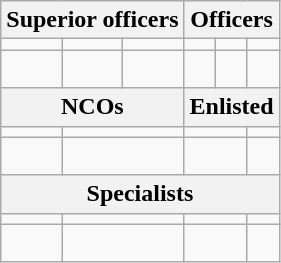<table class="wikitable">
<tr>
<th colspan="3">Superior officers</th>
<th colspan="3">Officers</th>
</tr>
<tr style="text-align:center;">
<td></td>
<td></td>
<td></td>
<td></td>
<td></td>
<td></td>
</tr>
<tr style="text-align:center;">
<td><br></td>
<td><br></td>
<td><br></td>
<td><br></td>
<td><br></td>
<td><br></td>
</tr>
<tr style="text-align:center;">
<th colspan="3">NCOs</th>
<th colspan="3">Enlisted</th>
</tr>
<tr style="text-align:center;">
<td></td>
<td colspan="2"></td>
<td colspan="2"></td>
<td></td>
</tr>
<tr style="text-align:center;">
<td><br></td>
<td colspan="2"><br></td>
<td colspan="2"><br></td>
<td><br></td>
</tr>
<tr style="text-align:center;">
<th colspan="6">Specialists</th>
</tr>
<tr style="text-align:center;">
<td></td>
<td colspan="2"></td>
<td colspan="2"></td>
<td></td>
</tr>
<tr style="text-align:center;">
<td><br></td>
<td colspan="2"><br></td>
<td colspan="2"><br></td>
<td><br></td>
</tr>
</table>
